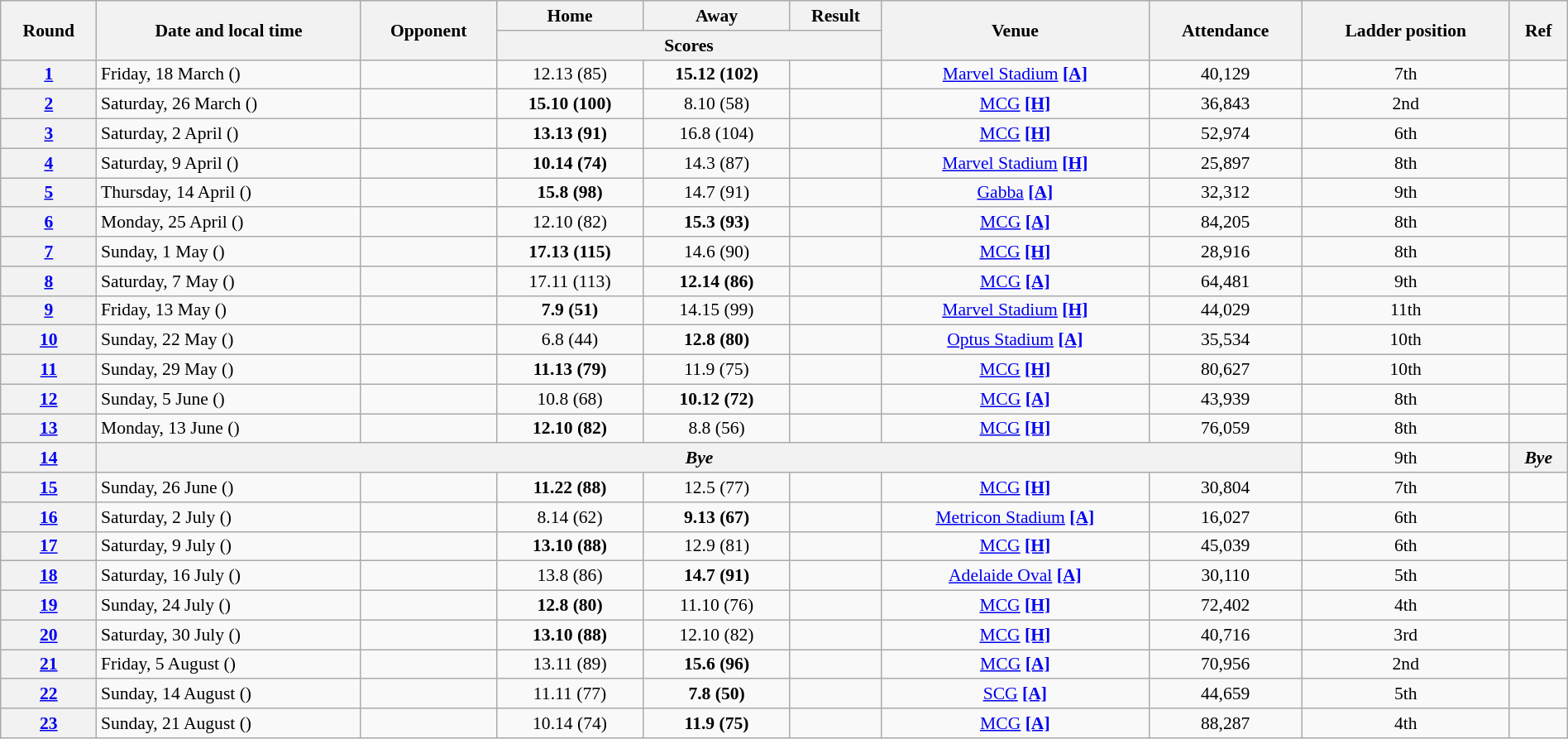<table class="wikitable plainrowheaders" style="font-size:90%; width:100%; text-align:center;">
<tr>
<th rowspan="2" scope="col">Round</th>
<th rowspan="2" scope="col">Date and local time</th>
<th rowspan="2" scope="col">Opponent</th>
<th scope="col">Home</th>
<th scope="col">Away</th>
<th scope="col">Result</th>
<th rowspan="2" scope="col">Venue</th>
<th rowspan="2" scope="col">Attendance</th>
<th rowspan="2" scope="col">Ladder position</th>
<th rowspan="2" scope="col" class="unsortable">Ref</th>
</tr>
<tr>
<th colspan="3" scope="col">Scores</th>
</tr>
<tr>
<th scope="row" style="text-align: center;"><a href='#'>1</a></th>
<td align="left">Friday, 18 March ()</td>
<td align="left"></td>
<td>12.13 (85)</td>
<td><strong>15.12 (102)</strong></td>
<td></td>
<td><a href='#'>Marvel Stadium</a> <a href='#'><strong>[A]</strong></a></td>
<td>40,129</td>
<td>7th</td>
<td></td>
</tr>
<tr>
<th scope="row" style="text-align: center;"><a href='#'>2</a></th>
<td align="left">Saturday, 26 March ()</td>
<td align="left"></td>
<td><strong>15.10 (100)</strong></td>
<td>8.10 (58)</td>
<td></td>
<td><a href='#'>MCG</a> <a href='#'><strong>[H]</strong></a></td>
<td>36,843</td>
<td>2nd</td>
<td></td>
</tr>
<tr>
<th scope="row" style="text-align: center;"><a href='#'>3</a></th>
<td align="left">Saturday, 2 April ()</td>
<td align="left"></td>
<td><strong>13.13 (91)</strong></td>
<td>16.8 (104)</td>
<td></td>
<td><a href='#'>MCG</a> <a href='#'><strong>[H]</strong></a></td>
<td>52,974</td>
<td>6th</td>
<td></td>
</tr>
<tr>
<th scope="row" style="text-align: center;"><a href='#'>4</a></th>
<td align="left">Saturday, 9 April ()</td>
<td align="left"></td>
<td><strong>10.14 (74)</strong></td>
<td>14.3 (87)</td>
<td></td>
<td><a href='#'>Marvel Stadium</a> <a href='#'><strong>[H]</strong></a></td>
<td>25,897</td>
<td>8th</td>
<td></td>
</tr>
<tr>
<th scope="row" style="text-align: center;"><a href='#'>5</a></th>
<td align="left">Thursday, 14 April ()</td>
<td align="left"></td>
<td><strong>15.8 (98)</strong></td>
<td>14.7 (91)</td>
<td></td>
<td><a href='#'>Gabba</a> <a href='#'><strong>[A]</strong></a></td>
<td>32,312</td>
<td>9th</td>
<td></td>
</tr>
<tr>
<th scope="row" style="text-align: center;"><a href='#'>6</a></th>
<td align="left">Monday, 25 April ()</td>
<td align="left"></td>
<td>12.10 (82)</td>
<td><strong>15.3 (93)</strong></td>
<td></td>
<td><a href='#'>MCG</a> <a href='#'><strong>[A]</strong></a></td>
<td>84,205</td>
<td>8th</td>
<td></td>
</tr>
<tr>
<th scope="row" style="text-align: center;"><a href='#'>7</a></th>
<td align="left">Sunday, 1 May ()</td>
<td align="left"></td>
<td><strong>17.13 (115)</strong></td>
<td>14.6 (90)</td>
<td></td>
<td><a href='#'>MCG</a> <a href='#'><strong>[H]</strong></a></td>
<td>28,916</td>
<td>8th</td>
<td></td>
</tr>
<tr>
<th scope="row" style="text-align: center;"><a href='#'>8</a></th>
<td align="left">Saturday, 7 May ()</td>
<td align="left"></td>
<td>17.11 (113)</td>
<td><strong>12.14 (86)</strong></td>
<td></td>
<td><a href='#'>MCG</a> <a href='#'><strong>[A]</strong></a></td>
<td>64,481</td>
<td>9th</td>
<td></td>
</tr>
<tr>
<th scope="row" style="text-align: center;"><a href='#'>9</a></th>
<td align="left">Friday, 13 May ()</td>
<td align="left"></td>
<td><strong>7.9 (51)</strong></td>
<td>14.15 (99)</td>
<td></td>
<td><a href='#'>Marvel Stadium</a> <a href='#'><strong>[H]</strong></a></td>
<td>44,029</td>
<td>11th</td>
<td></td>
</tr>
<tr>
<th scope="row" style="text-align: center;"><a href='#'>10</a></th>
<td align="left">Sunday, 22 May ()</td>
<td align="left"></td>
<td>6.8 (44)</td>
<td><strong>12.8 (80)</strong></td>
<td></td>
<td><a href='#'>Optus Stadium</a> <a href='#'><strong>[A]</strong></a></td>
<td>35,534</td>
<td>10th</td>
<td></td>
</tr>
<tr>
<th scope="row" style="text-align: center;"><a href='#'>11</a></th>
<td align="left">Sunday, 29 May ()</td>
<td align="left"></td>
<td><strong>11.13 (79)</strong></td>
<td>11.9 (75)</td>
<td></td>
<td><a href='#'>MCG</a> <a href='#'><strong>[H]</strong></a></td>
<td>80,627</td>
<td>10th</td>
<td></td>
</tr>
<tr>
<th scope="row" style="text-align: center;"><a href='#'>12</a></th>
<td align="left">Sunday, 5 June ()</td>
<td align="left"></td>
<td>10.8 (68)</td>
<td><strong>10.12 (72)</strong></td>
<td></td>
<td><a href='#'>MCG</a> <a href='#'><strong>[A]</strong></a></td>
<td>43,939</td>
<td>8th</td>
<td></td>
</tr>
<tr>
<th scope="row" style="text-align: center;"><a href='#'>13</a></th>
<td align="left">Monday, 13 June ()</td>
<td align="left"></td>
<td><strong>12.10 (82)</strong></td>
<td>8.8 (56)</td>
<td></td>
<td><a href='#'>MCG</a> <a href='#'><strong>[H]</strong></a></td>
<td>76,059</td>
<td>8th</td>
<td></td>
</tr>
<tr>
<th scope="row" style="text-align: center;"><a href='#'>14</a></th>
<th colspan=7><span><em>Bye</em></span></th>
<td>9th</td>
<th><span><em>Bye</em></span></th>
</tr>
<tr>
<th scope="row" style="text-align: center;"><a href='#'>15</a></th>
<td align="left">Sunday, 26 June ()</td>
<td align="left"></td>
<td><strong>11.22 (88)</strong></td>
<td>12.5 (77)</td>
<td></td>
<td><a href='#'>MCG</a> <a href='#'><strong>[H]</strong></a></td>
<td>30,804</td>
<td>7th</td>
<td></td>
</tr>
<tr>
<th scope="row" style="text-align: center;"><a href='#'>16</a></th>
<td align="left">Saturday, 2 July ()</td>
<td align="left"></td>
<td>8.14 (62)</td>
<td><strong>9.13 (67)</strong></td>
<td></td>
<td><a href='#'>Metricon Stadium</a> <a href='#'><strong>[A]</strong></a></td>
<td>16,027</td>
<td>6th</td>
<td></td>
</tr>
<tr>
<th scope="row" style="text-align: center;"><a href='#'>17</a></th>
<td align="left">Saturday, 9 July ()</td>
<td align="left"></td>
<td><strong>13.10 (88)</strong></td>
<td>12.9 (81)</td>
<td></td>
<td><a href='#'>MCG</a> <a href='#'><strong>[H]</strong></a></td>
<td>45,039</td>
<td>6th</td>
<td></td>
</tr>
<tr>
<th scope="row" style="text-align: center;"><a href='#'>18</a></th>
<td align="left">Saturday, 16 July ()</td>
<td align="left"></td>
<td>13.8 (86)</td>
<td><strong>14.7 (91)</strong></td>
<td></td>
<td><a href='#'>Adelaide Oval</a> <a href='#'><strong>[A]</strong></a></td>
<td>30,110</td>
<td>5th</td>
<td></td>
</tr>
<tr>
<th scope="row" style="text-align: center;"><a href='#'>19</a></th>
<td align="left">Sunday, 24 July ()</td>
<td align="left"></td>
<td><strong>12.8 (80)</strong></td>
<td>11.10 (76)</td>
<td></td>
<td><a href='#'>MCG</a> <a href='#'><strong>[H]</strong></a></td>
<td>72,402</td>
<td>4th</td>
<td></td>
</tr>
<tr>
<th scope="row" style="text-align: center;"><a href='#'>20</a></th>
<td align="left">Saturday, 30 July ()</td>
<td align="left"></td>
<td><strong>13.10 (88)</strong></td>
<td>12.10 (82)</td>
<td></td>
<td><a href='#'>MCG</a> <a href='#'><strong>[H]</strong></a></td>
<td>40,716</td>
<td>3rd</td>
<td></td>
</tr>
<tr>
<th scope="row" style="text-align: center;"><a href='#'>21</a></th>
<td align="left">Friday, 5 August ()</td>
<td align="left"></td>
<td>13.11 (89)</td>
<td><strong>15.6 (96)</strong></td>
<td></td>
<td><a href='#'>MCG</a> <a href='#'><strong>[A]</strong></a></td>
<td>70,956</td>
<td>2nd</td>
<td></td>
</tr>
<tr>
<th scope="row" style="text-align: center;"><a href='#'>22</a></th>
<td align="left">Sunday, 14 August ()</td>
<td align="left"></td>
<td>11.11 (77)</td>
<td><strong>7.8 (50)</strong></td>
<td></td>
<td><a href='#'>SCG</a> <a href='#'><strong>[A]</strong></a></td>
<td>44,659</td>
<td>5th</td>
<td></td>
</tr>
<tr>
<th scope="row" style="text-align: center;"><a href='#'>23</a></th>
<td align="left">Sunday, 21 August ()</td>
<td align="left"></td>
<td>10.14 (74)</td>
<td><strong>11.9 (75)</strong></td>
<td></td>
<td><a href='#'>MCG</a> <a href='#'><strong>[A]</strong></a></td>
<td>88,287</td>
<td>4th</td>
<td></td>
</tr>
</table>
